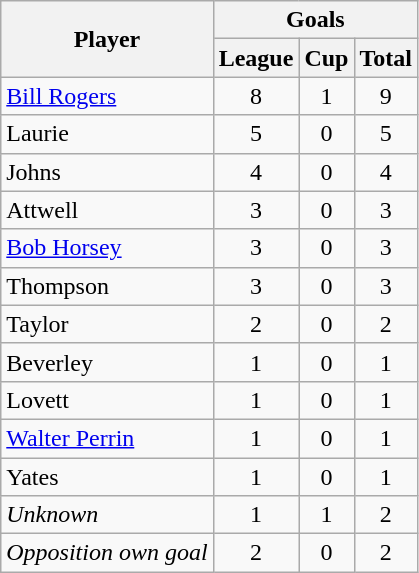<table class="wikitable" style="text-align:center;">
<tr>
<th rowspan="2">Player</th>
<th colspan="3">Goals</th>
</tr>
<tr>
<th>League</th>
<th>Cup</th>
<th>Total</th>
</tr>
<tr>
<td style="text-align:left;"><a href='#'>Bill Rogers</a></td>
<td>8</td>
<td>1</td>
<td>9</td>
</tr>
<tr>
<td style="text-align:left;">Laurie</td>
<td>5</td>
<td>0</td>
<td>5</td>
</tr>
<tr>
<td style="text-align:left;">Johns</td>
<td>4</td>
<td>0</td>
<td>4</td>
</tr>
<tr>
<td style="text-align:left;">Attwell</td>
<td>3</td>
<td>0</td>
<td>3</td>
</tr>
<tr>
<td style="text-align:left;"><a href='#'>Bob Horsey</a></td>
<td>3</td>
<td>0</td>
<td>3</td>
</tr>
<tr>
<td style="text-align:left;">Thompson</td>
<td>3</td>
<td>0</td>
<td>3</td>
</tr>
<tr>
<td style="text-align:left;">Taylor</td>
<td>2</td>
<td>0</td>
<td>2</td>
</tr>
<tr>
<td style="text-align:left;">Beverley</td>
<td>1</td>
<td>0</td>
<td>1</td>
</tr>
<tr>
<td style="text-align:left;">Lovett</td>
<td>1</td>
<td>0</td>
<td>1</td>
</tr>
<tr>
<td style="text-align:left;"><a href='#'>Walter Perrin</a></td>
<td>1</td>
<td>0</td>
<td>1</td>
</tr>
<tr>
<td style="text-align:left;">Yates</td>
<td>1</td>
<td>0</td>
<td>1</td>
</tr>
<tr>
<td style="text-align:left;"><em>Unknown</em></td>
<td>1</td>
<td>1</td>
<td>2</td>
</tr>
<tr>
<td style="text-align:left;"><em>Opposition own goal</em></td>
<td>2</td>
<td>0</td>
<td>2</td>
</tr>
</table>
